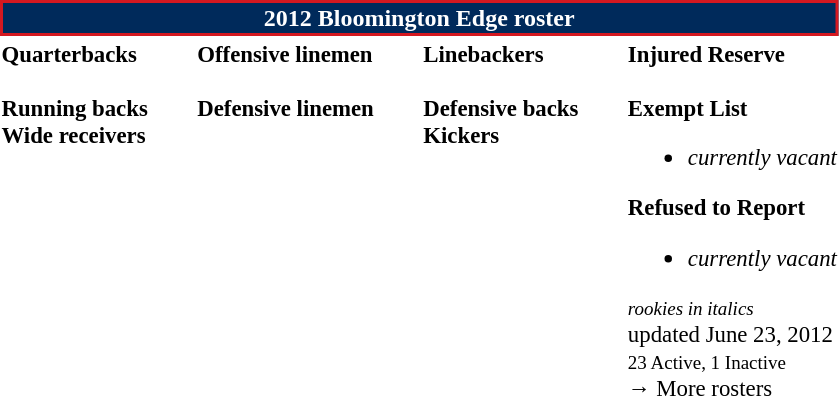<table class="toccolours" style="text-align: left;">
<tr>
<th colspan="7" style="background:#002A5B; border:2px solid #D41820; color:white; text-align:center;"><strong>2012 Bloomington Edge roster</strong></th>
</tr>
<tr>
<td style="font-size: 95%;vertical-align:top;"><strong>Quarterbacks</strong><br><br><strong>Running backs</strong>
<br><strong>Wide receivers</strong>



</td>
<td style="width: 25px;"></td>
<td style="font-size: 95%;vertical-align:top;"><strong>Offensive linemen</strong><br>


<br><strong>Defensive linemen</strong>




</td>
<td style="width: 25px;"></td>
<td style="font-size: 95%;vertical-align:top;"><strong>Linebackers</strong><br>
<br><strong>Defensive backs</strong>




<br><strong>Kickers</strong>
</td>
<td style="width: 25px;"></td>
<td style="font-size: 95%;vertical-align:top;"><strong>Injured Reserve</strong><br><br><strong>Exempt List</strong><ul><li><em>currently vacant</em></li></ul><strong>Refused to Report</strong><ul><li><em>currently vacant</em></li></ul><small><em>rookies in italics</em></small><br>
  updated June 23, 2012<br>
<small>23 Active, 1 Inactive</small><br>→ More rosters</td>
</tr>
<tr>
</tr>
</table>
